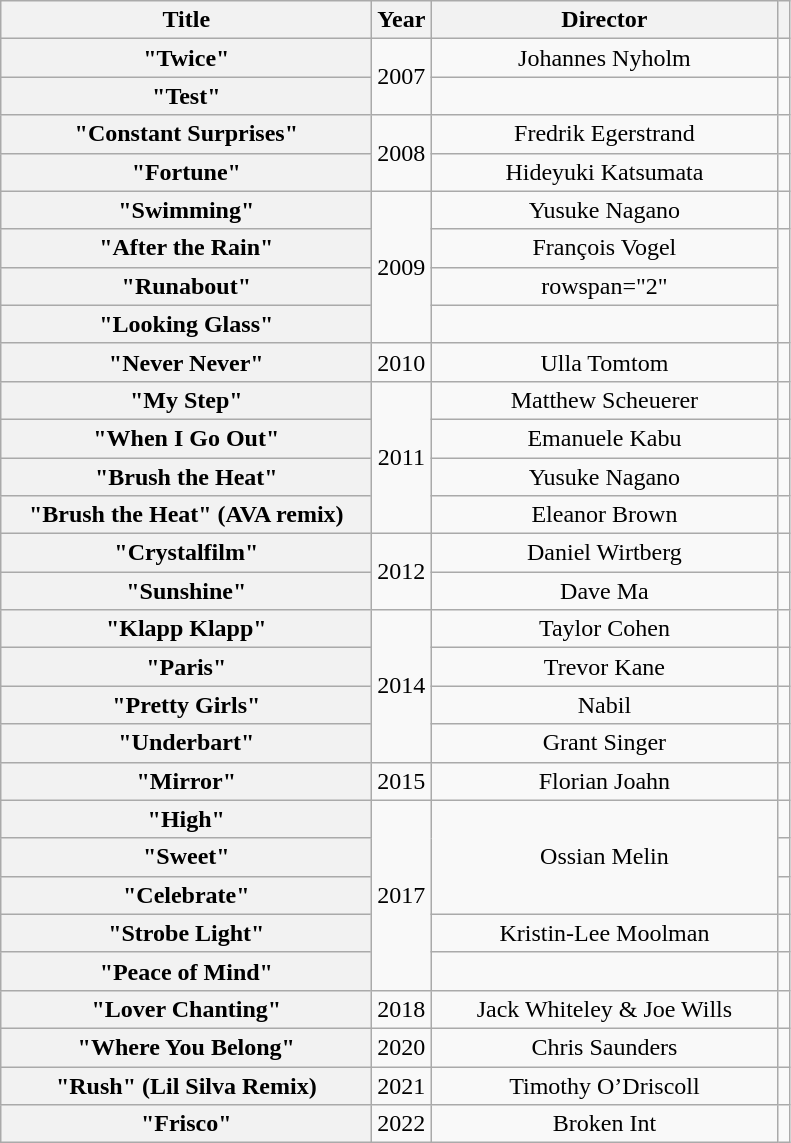<table class="wikitable plainrowheaders" style="text-align:center">
<tr>
<th scope="col" style="width:15em;">Title</th>
<th scope="col">Year</th>
<th scope="col" style="width:14em;">Director</th>
<th scope="col"></th>
</tr>
<tr>
<th scope="row">"Twice"</th>
<td rowspan="2">2007</td>
<td>Johannes Nyholm</td>
<td></td>
</tr>
<tr>
<th scope="row">"Test"</th>
<td></td>
<td></td>
</tr>
<tr>
<th scope="row">"Constant Surprises"</th>
<td rowspan="2">2008</td>
<td>Fredrik Egerstrand</td>
<td></td>
</tr>
<tr>
<th scope="row">"Fortune"</th>
<td>Hideyuki Katsumata</td>
<td></td>
</tr>
<tr>
<th scope="row">"Swimming"</th>
<td rowspan="4">2009</td>
<td>Yusuke Nagano</td>
<td></td>
</tr>
<tr>
<th scope="row">"After the Rain"</th>
<td>François Vogel</td>
<td rowspan="3"></td>
</tr>
<tr>
<th scope="row">"Runabout"</th>
<td>rowspan="2" </td>
</tr>
<tr>
<th scope="row">"Looking Glass"</th>
</tr>
<tr>
<th scope="row">"Never Never"</th>
<td>2010</td>
<td>Ulla Tomtom</td>
<td></td>
</tr>
<tr>
<th scope="row">"My Step"</th>
<td rowspan="4">2011</td>
<td>Matthew Scheuerer</td>
<td></td>
</tr>
<tr>
<th scope="row">"When I Go Out"</th>
<td>Emanuele Kabu</td>
<td></td>
</tr>
<tr>
<th scope="row">"Brush the Heat"</th>
<td>Yusuke Nagano</td>
<td></td>
</tr>
<tr>
<th scope="row">"Brush the Heat" (AVA remix)</th>
<td>Eleanor Brown</td>
<td></td>
</tr>
<tr>
<th scope="row">"Crystalfilm"</th>
<td rowspan="2">2012</td>
<td>Daniel Wirtberg</td>
<td></td>
</tr>
<tr>
<th scope="row">"Sunshine"</th>
<td>Dave Ma</td>
<td></td>
</tr>
<tr>
<th scope="row">"Klapp Klapp"</th>
<td rowspan="4">2014</td>
<td>Taylor Cohen</td>
<td></td>
</tr>
<tr>
<th scope="row">"Paris"</th>
<td>Trevor Kane</td>
<td></td>
</tr>
<tr>
<th scope="row">"Pretty Girls"</th>
<td>Nabil</td>
<td></td>
</tr>
<tr>
<th scope="row">"Underbart"</th>
<td>Grant Singer</td>
<td></td>
</tr>
<tr>
<th scope="row">"Mirror"</th>
<td>2015</td>
<td>Florian Joahn</td>
<td></td>
</tr>
<tr>
<th scope="row">"High"</th>
<td rowspan="5">2017</td>
<td rowspan="3">Ossian Melin</td>
<td></td>
</tr>
<tr>
<th scope="row">"Sweet"</th>
<td></td>
</tr>
<tr>
<th scope="row">"Celebrate"<br></th>
<td></td>
</tr>
<tr>
<th scope="row">"Strobe Light"</th>
<td>Kristin-Lee Moolman</td>
<td></td>
</tr>
<tr>
<th scope="row">"Peace of Mind"<br></th>
<td></td>
<td></td>
</tr>
<tr>
<th scope="row">"Lover Chanting"</th>
<td>2018</td>
<td>Jack Whiteley & Joe Wills</td>
<td></td>
</tr>
<tr>
<th scope="row">"Where You Belong"</th>
<td>2020</td>
<td>Chris Saunders</td>
<td></td>
</tr>
<tr>
<th scope="row">"Rush" (Lil Silva Remix)</th>
<td>2021</td>
<td>Timothy O’Driscoll</td>
<td></td>
</tr>
<tr>
<th scope="row">"Frisco"</th>
<td>2022</td>
<td>Broken Int</td>
<td></td>
</tr>
</table>
